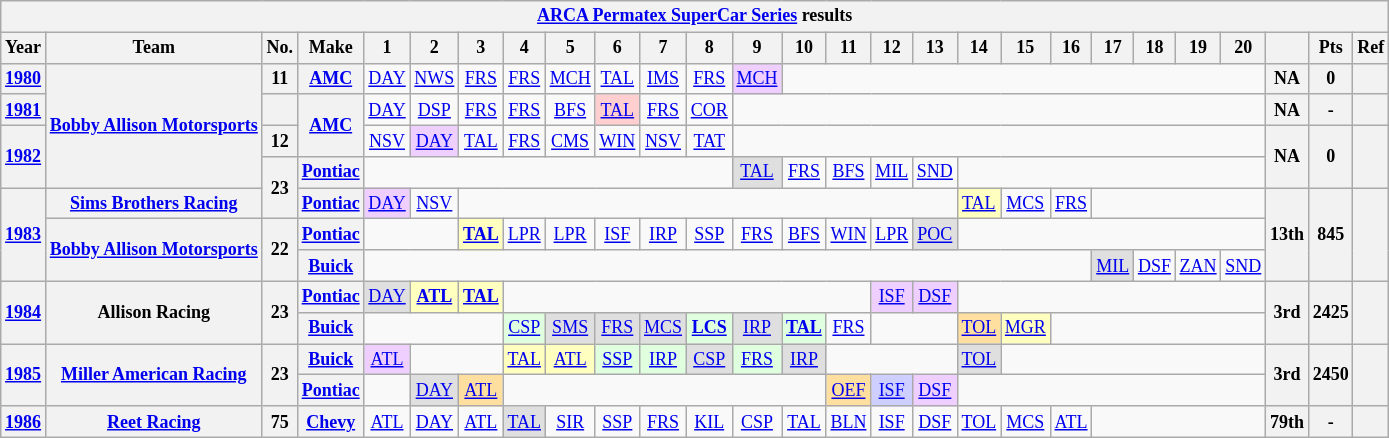<table class="wikitable" style="text-align:center; font-size:75%">
<tr>
<th colspan=45><a href='#'>ARCA Permatex SuperCar Series</a> results</th>
</tr>
<tr>
<th>Year</th>
<th>Team</th>
<th>No.</th>
<th>Make</th>
<th>1</th>
<th>2</th>
<th>3</th>
<th>4</th>
<th>5</th>
<th>6</th>
<th>7</th>
<th>8</th>
<th>9</th>
<th>10</th>
<th>11</th>
<th>12</th>
<th>13</th>
<th>14</th>
<th>15</th>
<th>16</th>
<th>17</th>
<th>18</th>
<th>19</th>
<th>20</th>
<th></th>
<th>Pts</th>
<th>Ref</th>
</tr>
<tr>
<th><a href='#'>1980</a></th>
<th rowspan=4><a href='#'>Bobby Allison Motorsports</a></th>
<th>11</th>
<th><a href='#'>AMC</a></th>
<td><a href='#'>DAY</a></td>
<td><a href='#'>NWS</a></td>
<td><a href='#'>FRS</a></td>
<td><a href='#'>FRS</a></td>
<td><a href='#'>MCH</a></td>
<td><a href='#'>TAL</a></td>
<td><a href='#'>IMS</a></td>
<td><a href='#'>FRS</a></td>
<td style="background:#EFCFFF;"><a href='#'>MCH</a><br></td>
<td colspan=11></td>
<th>NA</th>
<th>0</th>
<th></th>
</tr>
<tr>
<th><a href='#'>1981</a></th>
<th></th>
<th rowspan=2><a href='#'>AMC</a></th>
<td><a href='#'>DAY</a></td>
<td><a href='#'>DSP</a></td>
<td><a href='#'>FRS</a></td>
<td><a href='#'>FRS</a></td>
<td><a href='#'>BFS</a></td>
<td style="background:#FFCFCF;"><a href='#'>TAL</a><br></td>
<td><a href='#'>FRS</a></td>
<td><a href='#'>COR</a></td>
<td colspan=12></td>
<th>NA</th>
<th>-</th>
<th></th>
</tr>
<tr>
<th rowspan=2><a href='#'>1982</a></th>
<th>12</th>
<td><a href='#'>NSV</a></td>
<td style="background:#EFCFFF;"><a href='#'>DAY</a><br></td>
<td><a href='#'>TAL</a></td>
<td><a href='#'>FRS</a></td>
<td><a href='#'>CMS</a></td>
<td><a href='#'>WIN</a></td>
<td><a href='#'>NSV</a></td>
<td><a href='#'>TAT</a></td>
<td colspan=12></td>
<th rowspan=2>NA</th>
<th rowspan=2>0</th>
<th rowspan=2></th>
</tr>
<tr>
<th rowspan=2>23</th>
<th><a href='#'>Pontiac</a></th>
<td colspan=8></td>
<td style="background:#DFDFDF;"><a href='#'>TAL</a><br></td>
<td><a href='#'>FRS</a></td>
<td><a href='#'>BFS</a></td>
<td><a href='#'>MIL</a></td>
<td><a href='#'>SND</a></td>
<td colspan=7></td>
</tr>
<tr>
<th rowspan=3><a href='#'>1983</a></th>
<th><a href='#'>Sims Brothers Racing</a></th>
<th><a href='#'>Pontiac</a></th>
<td style="background:#EFCFFF;"><a href='#'>DAY</a><br></td>
<td><a href='#'>NSV</a></td>
<td colspan=11></td>
<td style="background:#FFFFBF;"><a href='#'>TAL</a><br></td>
<td><a href='#'>MCS</a></td>
<td><a href='#'>FRS</a></td>
<td colspan=4></td>
<th rowspan=3>13th</th>
<th rowspan=3>845</th>
<th rowspan=3></th>
</tr>
<tr>
<th rowspan=2><a href='#'>Bobby Allison Motorsports</a></th>
<th rowspan=2>22</th>
<th><a href='#'>Pontiac</a></th>
<td colspan=2></td>
<td style="background:#FFFFBF;"><strong><a href='#'>TAL</a></strong><br></td>
<td><a href='#'>LPR</a></td>
<td><a href='#'>LPR</a></td>
<td><a href='#'>ISF</a></td>
<td><a href='#'>IRP</a></td>
<td><a href='#'>SSP</a></td>
<td><a href='#'>FRS</a></td>
<td><a href='#'>BFS</a></td>
<td><a href='#'>WIN</a></td>
<td><a href='#'>LPR</a></td>
<td style="background:#DFDFDF;"><a href='#'>POC</a><br></td>
<td colspan=7></td>
</tr>
<tr>
<th><a href='#'>Buick</a></th>
<td colspan=16></td>
<td style="background:#DFDFDF;"><a href='#'>MIL</a><br></td>
<td><a href='#'>DSF</a></td>
<td><a href='#'>ZAN</a></td>
<td><a href='#'>SND</a></td>
</tr>
<tr>
<th rowspan=2><a href='#'>1984</a></th>
<th rowspan=2>Allison Racing</th>
<th rowspan=2>23</th>
<th><a href='#'>Pontiac</a></th>
<td style="background:#DFDFDF;"><a href='#'>DAY</a><br></td>
<td style="background:#FFFFBF;"><strong><a href='#'>ATL</a></strong><br></td>
<td style="background:#FFFFBF;"><strong><a href='#'>TAL</a></strong><br></td>
<td colspan=8></td>
<td style="background:#EFCFFF;"><a href='#'>ISF</a><br></td>
<td style="background:#EFCFFF;"><a href='#'>DSF</a><br></td>
<td colspan=7></td>
<th rowspan=2>3rd</th>
<th rowspan=2>2425</th>
<th rowspan=2></th>
</tr>
<tr>
<th><a href='#'>Buick</a></th>
<td colspan=3></td>
<td style="background:#DFFFDF;"><a href='#'>CSP</a><br></td>
<td style="background:#DFDFDF;"><a href='#'>SMS</a><br></td>
<td style="background:#DFDFDF;"><a href='#'>FRS</a><br></td>
<td style="background:#DFDFDF;"><a href='#'>MCS</a><br></td>
<td style="background:#DFFFDF;"><strong><a href='#'>LCS</a></strong><br></td>
<td style="background:#DFDFDF;"><a href='#'>IRP</a><br></td>
<td style="background:#DFFFDF;"><strong><a href='#'>TAL</a></strong><br></td>
<td><a href='#'>FRS</a></td>
<td colspan=2></td>
<td style="background:#FFDF9F;"><a href='#'>TOL</a><br></td>
<td style="background:#FFFFBF;"><a href='#'>MGR</a><br></td>
<td colspan=5></td>
</tr>
<tr>
<th rowspan=2><a href='#'>1985</a></th>
<th rowspan=2><a href='#'>Miller American Racing</a></th>
<th rowspan=2>23</th>
<th><a href='#'>Buick</a></th>
<td style="background:#EFCFFF;"><a href='#'>ATL</a><br></td>
<td colspan=2></td>
<td style="background:#FFFFBF;"><a href='#'>TAL</a><br></td>
<td style="background:#FFFFBF;"><a href='#'>ATL</a><br></td>
<td style="background:#DFFFDF;"><a href='#'>SSP</a><br></td>
<td style="background:#DFFFDF;"><a href='#'>IRP</a><br></td>
<td style="background:#DFDFDF;"><a href='#'>CSP</a><br></td>
<td style="background:#DFFFDF;"><a href='#'>FRS</a><br></td>
<td style="background:#DFDFDF;"><a href='#'>IRP</a><br></td>
<td colspan=3></td>
<td style="background:#DFDFDF;"><a href='#'>TOL</a><br></td>
<td colspan=6></td>
<th rowspan=2>3rd</th>
<th rowspan=2>2450</th>
<th rowspan=2></th>
</tr>
<tr>
<th><a href='#'>Pontiac</a></th>
<td></td>
<td style="background:#DFDFDF;"><a href='#'>DAY</a><br></td>
<td style="background:#FFDF9F;"><a href='#'>ATL</a><br></td>
<td colspan=7></td>
<td style="background:#FFDF9F;"><a href='#'>OEF</a><br></td>
<td style="background:#CFCFFF;"><a href='#'>ISF</a><br></td>
<td style="background:#EFCFFF;"><a href='#'>DSF</a><br></td>
<td colspan=7></td>
</tr>
<tr>
<th><a href='#'>1986</a></th>
<th><a href='#'>Reet Racing</a></th>
<th>75</th>
<th><a href='#'>Chevy</a></th>
<td><a href='#'>ATL</a></td>
<td><a href='#'>DAY</a></td>
<td><a href='#'>ATL</a></td>
<td style="background:#DFDFDF;"><a href='#'>TAL</a><br></td>
<td><a href='#'>SIR</a></td>
<td><a href='#'>SSP</a></td>
<td><a href='#'>FRS</a></td>
<td><a href='#'>KIL</a></td>
<td><a href='#'>CSP</a></td>
<td><a href='#'>TAL</a></td>
<td><a href='#'>BLN</a></td>
<td><a href='#'>ISF</a></td>
<td><a href='#'>DSF</a></td>
<td><a href='#'>TOL</a></td>
<td><a href='#'>MCS</a></td>
<td><a href='#'>ATL</a></td>
<td colspan=4></td>
<th>79th</th>
<th>-</th>
<th></th>
</tr>
</table>
